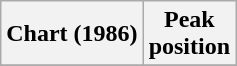<table class="wikitable sortable">
<tr>
<th align="left">Chart (1986)</th>
<th align="center">Peak<br>position</th>
</tr>
<tr>
</tr>
</table>
